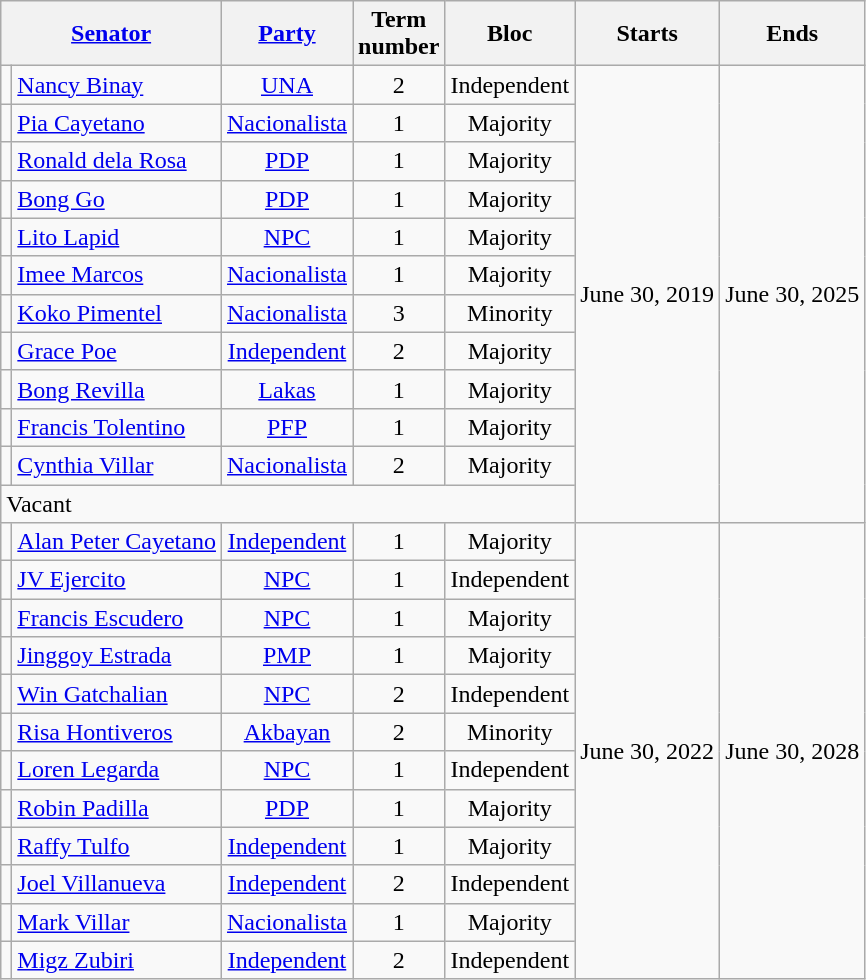<table class="wikitable sortable" style="text-align:center;">
<tr>
<th colspan="2"><a href='#'>Senator</a></th>
<th><a href='#'>Party</a></th>
<th>Term<br>number</th>
<th>Bloc</th>
<th>Starts</th>
<th>Ends</th>
</tr>
<tr>
<td></td>
<td align="left"><a href='#'>Nancy Binay</a></td>
<td><a href='#'>UNA</a></td>
<td>2</td>
<td>Independent</td>
<td rowspan="12">June 30, 2019</td>
<td rowspan="12">June 30, 2025</td>
</tr>
<tr>
<td></td>
<td align="left"><a href='#'>Pia Cayetano</a></td>
<td><a href='#'>Nacionalista</a></td>
<td>1</td>
<td>Majority</td>
</tr>
<tr>
<td></td>
<td align="left"><a href='#'>Ronald dela Rosa</a></td>
<td><a href='#'>PDP</a></td>
<td>1</td>
<td>Majority</td>
</tr>
<tr>
<td></td>
<td align="left"><a href='#'>Bong Go</a></td>
<td><a href='#'>PDP</a></td>
<td>1</td>
<td>Majority</td>
</tr>
<tr>
<td></td>
<td align="left"><a href='#'>Lito Lapid</a></td>
<td><a href='#'>NPC</a></td>
<td>1</td>
<td>Majority</td>
</tr>
<tr>
<td></td>
<td align="left"><a href='#'>Imee Marcos</a></td>
<td><a href='#'>Nacionalista</a></td>
<td>1</td>
<td>Majority</td>
</tr>
<tr>
<td></td>
<td align="left"><a href='#'>Koko Pimentel</a></td>
<td><a href='#'>Nacionalista</a></td>
<td>3</td>
<td>Minority</td>
</tr>
<tr>
<td></td>
<td align="left"><a href='#'>Grace Poe</a></td>
<td><a href='#'>Independent</a></td>
<td>2</td>
<td>Majority</td>
</tr>
<tr>
<td></td>
<td align="left"><a href='#'>Bong Revilla</a></td>
<td><a href='#'>Lakas</a></td>
<td>1</td>
<td>Majority</td>
</tr>
<tr>
<td></td>
<td align="left"><a href='#'>Francis Tolentino</a></td>
<td><a href='#'>PFP</a></td>
<td>1</td>
<td>Majority</td>
</tr>
<tr>
<td></td>
<td align="left"><a href='#'>Cynthia Villar</a></td>
<td><a href='#'>Nacionalista</a></td>
<td>2</td>
<td>Majority</td>
</tr>
<tr>
<td colspan="5" align="left">Vacant</td>
</tr>
<tr>
<td></td>
<td align="left"><a href='#'>Alan Peter Cayetano</a></td>
<td><a href='#'>Independent</a></td>
<td>1</td>
<td>Majority</td>
<td rowspan="12">June 30, 2022</td>
<td rowspan="12">June 30, 2028</td>
</tr>
<tr>
<td></td>
<td align="left"><a href='#'>JV Ejercito</a></td>
<td><a href='#'>NPC</a></td>
<td>1</td>
<td>Independent</td>
</tr>
<tr>
<td></td>
<td align="left"><a href='#'>Francis Escudero</a></td>
<td><a href='#'>NPC</a></td>
<td>1</td>
<td>Majority</td>
</tr>
<tr>
<td></td>
<td align="left"><a href='#'>Jinggoy Estrada</a></td>
<td><a href='#'>PMP</a></td>
<td>1</td>
<td>Majority</td>
</tr>
<tr>
<td></td>
<td align="left"><a href='#'>Win Gatchalian</a></td>
<td><a href='#'>NPC</a></td>
<td>2</td>
<td>Independent</td>
</tr>
<tr>
<td></td>
<td align="left"><a href='#'>Risa Hontiveros</a></td>
<td><a href='#'>Akbayan</a></td>
<td>2</td>
<td>Minority</td>
</tr>
<tr>
<td></td>
<td align="left"><a href='#'>Loren Legarda</a></td>
<td><a href='#'>NPC</a></td>
<td>1</td>
<td>Independent</td>
</tr>
<tr>
<td></td>
<td align="left"><a href='#'>Robin Padilla</a></td>
<td><a href='#'>PDP</a></td>
<td>1</td>
<td>Majority</td>
</tr>
<tr>
<td></td>
<td align="left"><a href='#'>Raffy Tulfo</a></td>
<td><a href='#'>Independent</a></td>
<td>1</td>
<td>Majority</td>
</tr>
<tr>
<td></td>
<td align="left"><a href='#'>Joel Villanueva</a></td>
<td><a href='#'>Independent</a></td>
<td>2</td>
<td>Independent</td>
</tr>
<tr>
<td></td>
<td align="left"><a href='#'>Mark Villar</a></td>
<td><a href='#'>Nacionalista</a></td>
<td>1</td>
<td>Majority</td>
</tr>
<tr>
<td></td>
<td align="left"><a href='#'>Migz Zubiri</a></td>
<td><a href='#'>Independent</a></td>
<td>2</td>
<td>Independent</td>
</tr>
</table>
